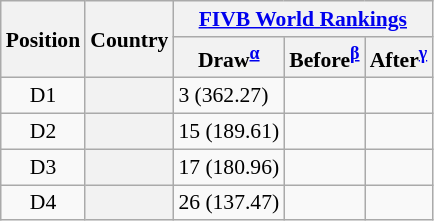<table class="wikitable sortable plainrowheaders sticky-header col3right col4center col5center col6center" style="font-size:90%; white-space:nowrap">
<tr>
<th rowspan=2>Position</th>
<th rowspan=2>Country</th>
<th colspan=3><a href='#'>FIVB World Rankings</a></th>
</tr>
<tr>
<th>Draw<sup><strong><a href='#'>α</a></strong></sup></th>
<th>Before<sup><strong><a href='#'>β</a></strong></sup></th>
<th>After<sup><strong><a href='#'>γ</a></strong></sup></th>
</tr>
<tr>
<td style="text-align:center">D1</td>
<th scope="row"></th>
<td>3 (362.27)</td>
<td></td>
<td></td>
</tr>
<tr>
<td style="text-align:center">D2</td>
<th scope="row"></th>
<td>15 (189.61)</td>
<td></td>
<td></td>
</tr>
<tr>
<td style="text-align:center">D3</td>
<th scope="row"></th>
<td>17 (180.96)</td>
<td></td>
<td></td>
</tr>
<tr>
<td style="text-align:center">D4</td>
<th scope="row"></th>
<td>26 (137.47)</td>
<td></td>
<td></td>
</tr>
</table>
